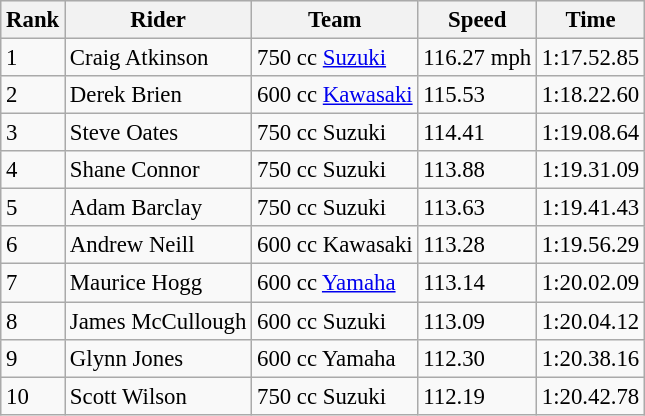<table class="wikitable" style="font-size: 95%;">
<tr style="background:#efefef;">
<th>Rank</th>
<th>Rider</th>
<th>Team</th>
<th>Speed</th>
<th>Time</th>
</tr>
<tr>
<td>1</td>
<td> Craig Atkinson</td>
<td>750 cc <a href='#'>Suzuki</a></td>
<td>116.27 mph</td>
<td>1:17.52.85</td>
</tr>
<tr>
<td>2</td>
<td> Derek Brien</td>
<td>600 cc <a href='#'>Kawasaki</a></td>
<td>115.53</td>
<td>1:18.22.60</td>
</tr>
<tr>
<td>3</td>
<td> Steve Oates</td>
<td>750 cc Suzuki</td>
<td>114.41</td>
<td>1:19.08.64</td>
</tr>
<tr>
<td>4</td>
<td> Shane Connor</td>
<td>750 cc Suzuki</td>
<td>113.88</td>
<td>1:19.31.09</td>
</tr>
<tr>
<td>5</td>
<td> Adam Barclay</td>
<td>750 cc Suzuki</td>
<td>113.63</td>
<td>1:19.41.43</td>
</tr>
<tr>
<td>6</td>
<td> Andrew Neill</td>
<td>600 cc Kawasaki</td>
<td>113.28</td>
<td>1:19.56.29</td>
</tr>
<tr>
<td>7</td>
<td> Maurice Hogg</td>
<td>600 cc <a href='#'>Yamaha</a></td>
<td>113.14</td>
<td>1:20.02.09</td>
</tr>
<tr>
<td>8</td>
<td> James McCullough</td>
<td>600 cc Suzuki</td>
<td>113.09</td>
<td>1:20.04.12</td>
</tr>
<tr>
<td>9</td>
<td> Glynn Jones</td>
<td>600 cc Yamaha</td>
<td>112.30</td>
<td>1:20.38.16</td>
</tr>
<tr>
<td>10</td>
<td> Scott Wilson</td>
<td>750 cc Suzuki</td>
<td>112.19</td>
<td>1:20.42.78</td>
</tr>
</table>
